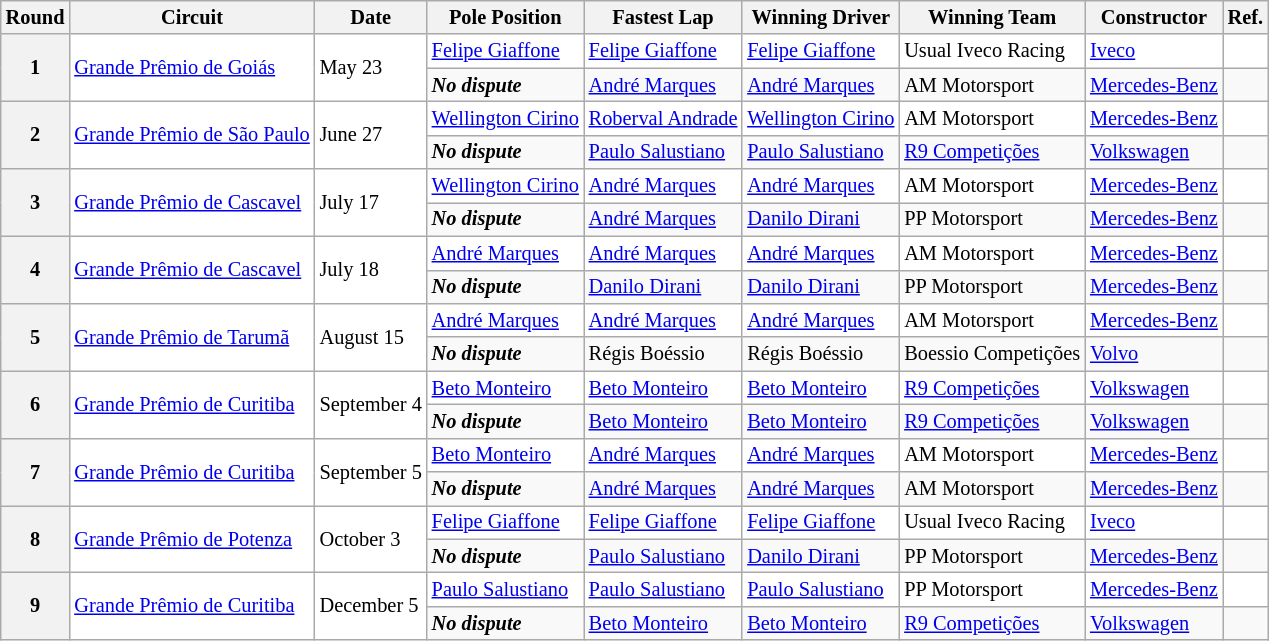<table data-cx-draft="true" class="wikitable" id="cx29" style="font-size: 85%;" data-source="29" data-cx-weight="785" contenteditable="true">
<tr>
<th>Round</th>
<th>Circuit</th>
<th>Date</th>
<th>Pole Position</th>
<th>Fastest Lap</th>
<th>Winning Driver</th>
<th>Winning Team</th>
<th>Constructor</th>
<th>Ref.</th>
</tr>
<tr id="46" style="background:#FFFFFF;">
<th rowspan=2>1</th>
<td rowspan=2> <a href='#'>Grande Prêmio de Goiás</a></td>
<td rowspan=2>May 23</td>
<td><a href='#'>Felipe Giaffone</a></td>
<td><a href='#'>Felipe Giaffone</a></td>
<td><a href='#'>Felipe Giaffone</a></td>
<td> Usual Iveco Racing</td>
<td> <a href='#'>Iveco</a></td>
<td align="center"></td>
</tr>
<tr>
<td><strong><em>No dispute</em></strong></td>
<td> <a href='#'>André Marques</a></td>
<td> <a href='#'>André Marques</a></td>
<td> AM Motorsport</td>
<td> <a href='#'>Mercedes-Benz</a></td>
<td align="center"></td>
</tr>
<tr id="70" style="background:#FFFFFF;">
<th rowspan=2>2</th>
<td rowspan=2> <a href='#'>Grande Prêmio de São Paulo</a></td>
<td rowspan=2>June 27</td>
<td> <a href='#'>Wellington Cirino</a></td>
<td> <a href='#'>Roberval Andrade</a></td>
<td> <a href='#'>Wellington Cirino</a></td>
<td> AM Motorsport</td>
<td> <a href='#'>Mercedes-Benz</a></td>
<td align="center"></td>
</tr>
<tr>
<td><strong><em>No dispute</em></strong></td>
<td> <a href='#'>Paulo Salustiano</a></td>
<td> <a href='#'>Paulo Salustiano</a></td>
<td> <a href='#'>R9 Competições</a></td>
<td> <a href='#'>Volkswagen</a></td>
<td align="center"></td>
</tr>
<tr id="118" style="background:#FFFFFF;">
<th rowspan=2>3</th>
<td rowspan=2> <a href='#'>Grande Prêmio de Cascavel</a></td>
<td rowspan=2>July 17</td>
<td> <a href='#'>Wellington Cirino</a></td>
<td> <a href='#'>André Marques</a></td>
<td> <a href='#'>André Marques</a></td>
<td> AM Motorsport</td>
<td> <a href='#'>Mercedes-Benz</a></td>
<td align="center"></td>
</tr>
<tr>
<td><strong><em>No dispute</em></strong></td>
<td> <a href='#'>André Marques</a></td>
<td> <a href='#'>Danilo Dirani</a></td>
<td> PP Motorsport</td>
<td> <a href='#'>Mercedes-Benz</a></td>
<td align="center"></td>
</tr>
<tr id="118" style="background:#FFFFFF;">
<th rowspan=2>4</th>
<td rowspan=2> <a href='#'>Grande Prêmio de Cascavel</a></td>
<td rowspan=2>July 18</td>
<td> <a href='#'>André Marques</a></td>
<td> <a href='#'>André Marques</a></td>
<td> <a href='#'>André Marques</a></td>
<td> AM Motorsport</td>
<td> <a href='#'>Mercedes-Benz</a></td>
<td align="center"></td>
</tr>
<tr>
<td><strong><em>No dispute</em></strong></td>
<td> <a href='#'>Danilo Dirani</a></td>
<td> <a href='#'>Danilo Dirani</a></td>
<td> PP Motorsport</td>
<td> <a href='#'>Mercedes-Benz</a></td>
<td align="center"></td>
</tr>
<tr id="102" style="background:#FFFFFF;">
<th rowspan=2>5</th>
<td rowspan=2> <a href='#'>Grande Prêmio de Tarumã</a></td>
<td rowspan=2>August 15</td>
<td> <a href='#'>André Marques</a></td>
<td> <a href='#'>André Marques</a></td>
<td> <a href='#'>André Marques</a></td>
<td> AM Motorsport</td>
<td> <a href='#'>Mercedes-Benz</a></td>
<td align="center"></td>
</tr>
<tr>
<td><strong><em>No dispute</em></strong></td>
<td> Régis Boéssio</td>
<td> Régis Boéssio</td>
<td> Boessio Competições</td>
<td> <a href='#'>Volvo</a></td>
<td align="center"></td>
</tr>
<tr id="134" style="background:#FFFFFF;">
<th rowspan=2>6</th>
<td rowspan=2> <a href='#'>Grande Prêmio de Curitiba</a></td>
<td rowspan=2>September 4</td>
<td> <a href='#'>Beto Monteiro</a></td>
<td> <a href='#'>Beto Monteiro</a></td>
<td> <a href='#'>Beto Monteiro</a></td>
<td> <a href='#'>R9 Competições</a></td>
<td> <a href='#'>Volkswagen</a></td>
<td align="center"></td>
</tr>
<tr>
<td><strong><em>No dispute</em></strong></td>
<td> <a href='#'>Beto Monteiro</a></td>
<td> <a href='#'>Beto Monteiro</a></td>
<td> <a href='#'>R9 Competições</a></td>
<td> <a href='#'>Volkswagen</a></td>
<td align="center"></td>
</tr>
<tr id="134" style="background:#FFFFFF;">
<th rowspan=2>7</th>
<td rowspan=2> <a href='#'>Grande Prêmio de Curitiba</a></td>
<td rowspan=2>September 5</td>
<td> <a href='#'>Beto Monteiro</a></td>
<td> <a href='#'>André Marques</a></td>
<td> <a href='#'>André Marques</a></td>
<td> AM Motorsport</td>
<td> <a href='#'>Mercedes-Benz</a></td>
<td align="center"></td>
</tr>
<tr>
<td><strong><em>No dispute</em></strong></td>
<td> <a href='#'>André Marques</a></td>
<td> <a href='#'>André Marques</a></td>
<td> AM Motorsport</td>
<td> <a href='#'>Mercedes-Benz</a></td>
<td align="center"></td>
</tr>
<tr id="134" style="background:#FFFFFF;">
<th rowspan=2>8</th>
<td rowspan=2> <a href='#'>Grande Prêmio de Potenza</a></td>
<td rowspan=2>October 3</td>
<td><a href='#'>Felipe Giaffone</a></td>
<td><a href='#'>Felipe Giaffone</a></td>
<td><a href='#'>Felipe Giaffone</a></td>
<td> Usual Iveco Racing</td>
<td> <a href='#'>Iveco</a></td>
<td align="center"></td>
</tr>
<tr>
<td><strong><em>No dispute</em></strong></td>
<td> <a href='#'>Paulo Salustiano</a></td>
<td> <a href='#'>Danilo Dirani</a></td>
<td> PP Motorsport</td>
<td> <a href='#'>Mercedes-Benz</a></td>
<td align="center"></td>
</tr>
<tr id="134" style="background:#FFFFFF;">
<th rowspan=2>9</th>
<td rowspan=2> <a href='#'>Grande Prêmio de Curitiba</a></td>
<td rowspan=2>December 5</td>
<td> <a href='#'>Paulo Salustiano</a></td>
<td> <a href='#'>Paulo Salustiano</a></td>
<td> <a href='#'>Paulo Salustiano</a></td>
<td> PP Motorsport</td>
<td> <a href='#'>Mercedes-Benz</a></td>
<td align="center"></td>
</tr>
<tr>
<td><strong><em>No dispute</em></strong></td>
<td> <a href='#'>Beto Monteiro</a></td>
<td> <a href='#'>Beto Monteiro</a></td>
<td> <a href='#'>R9 Competições</a></td>
<td> <a href='#'>Volkswagen</a></td>
<td align="center"></td>
</tr>
</table>
